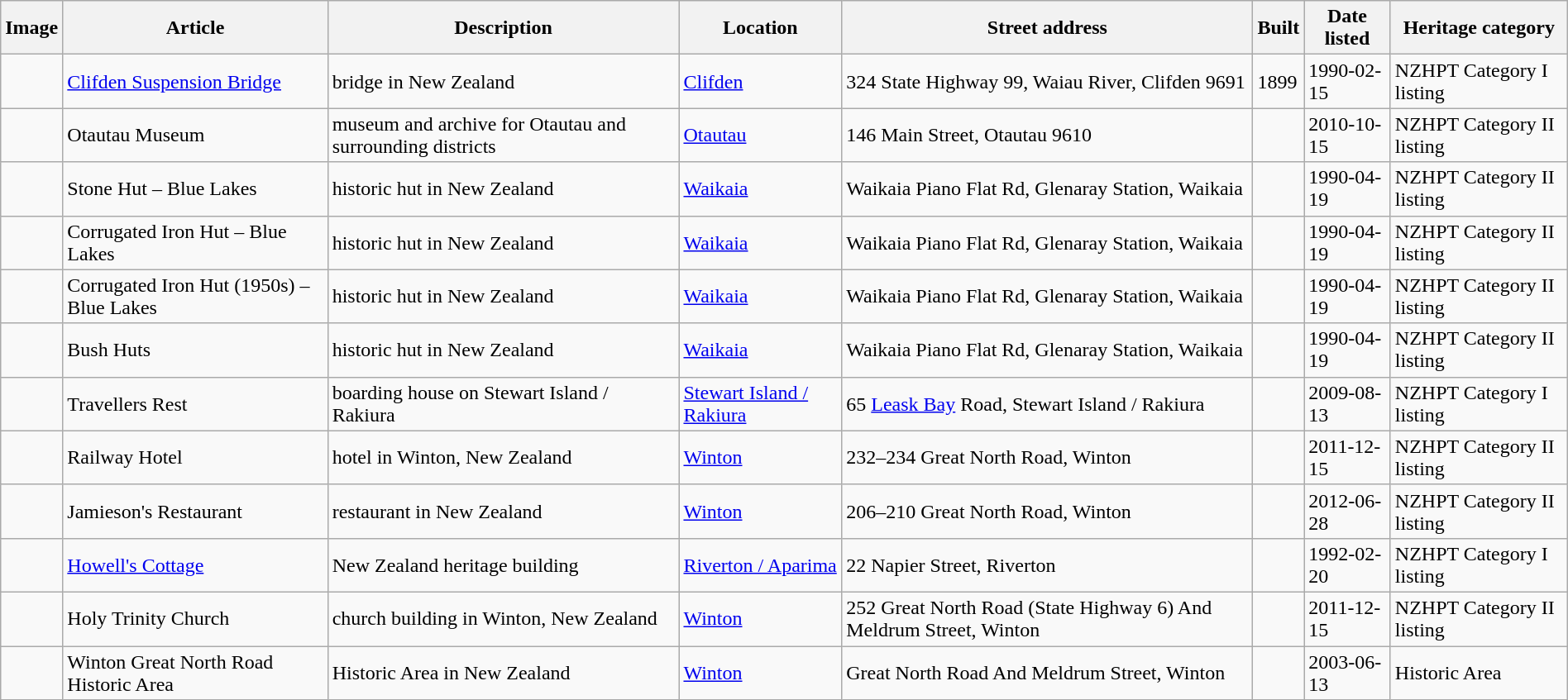<table class='wikitable sortable' style='width:100%'>
<tr>
<th>Image</th>
<th>Article</th>
<th>Description</th>
<th>Location</th>
<th>Street address</th>
<th>Built</th>
<th>Date listed</th>
<th>Heritage category</th>
</tr>
<tr>
<td></td>
<td><a href='#'>Clifden Suspension Bridge</a></td>
<td>bridge in New Zealand</td>
<td><a href='#'>Clifden</a></td>
<td>324 State Highway 99, Waiau River, Clifden 9691</td>
<td>1899</td>
<td>1990-02-15</td>
<td>NZHPT Category I listing</td>
</tr>
<tr>
<td></td>
<td>Otautau Museum</td>
<td>museum and archive for Otautau and surrounding districts</td>
<td><a href='#'>Otautau</a></td>
<td>146 Main Street, Otautau 9610</td>
<td></td>
<td>2010-10-15</td>
<td>NZHPT Category II listing</td>
</tr>
<tr>
<td></td>
<td>Stone Hut – Blue Lakes</td>
<td>historic hut in New Zealand</td>
<td><a href='#'>Waikaia</a></td>
<td>Waikaia Piano Flat Rd, Glenaray Station, Waikaia</td>
<td></td>
<td>1990-04-19</td>
<td>NZHPT Category II listing</td>
</tr>
<tr>
<td></td>
<td>Corrugated Iron Hut – Blue Lakes</td>
<td>historic hut in New Zealand</td>
<td><a href='#'>Waikaia</a></td>
<td>Waikaia Piano Flat Rd, Glenaray Station, Waikaia</td>
<td></td>
<td>1990-04-19</td>
<td>NZHPT Category II listing</td>
</tr>
<tr>
<td></td>
<td>Corrugated Iron Hut (1950s) – Blue Lakes</td>
<td>historic hut in New Zealand</td>
<td><a href='#'>Waikaia</a></td>
<td>Waikaia Piano Flat Rd, Glenaray Station, Waikaia</td>
<td></td>
<td>1990-04-19</td>
<td>NZHPT Category II listing</td>
</tr>
<tr>
<td></td>
<td>Bush Huts</td>
<td>historic hut in New Zealand</td>
<td><a href='#'>Waikaia</a></td>
<td>Waikaia Piano Flat Rd, Glenaray Station, Waikaia</td>
<td></td>
<td>1990-04-19</td>
<td>NZHPT Category II listing</td>
</tr>
<tr>
<td></td>
<td>Travellers Rest</td>
<td>boarding house on Stewart Island / Rakiura</td>
<td><a href='#'>Stewart Island / Rakiura</a></td>
<td>65 <a href='#'>Leask Bay</a> Road, Stewart Island / Rakiura</td>
<td></td>
<td>2009-08-13</td>
<td>NZHPT Category I listing</td>
</tr>
<tr>
<td></td>
<td>Railway Hotel</td>
<td>hotel in Winton, New Zealand</td>
<td><a href='#'>Winton</a></td>
<td>232–234 Great North Road, Winton</td>
<td></td>
<td>2011-12-15</td>
<td>NZHPT Category II listing</td>
</tr>
<tr>
<td></td>
<td>Jamieson's Restaurant</td>
<td>restaurant in New Zealand</td>
<td><a href='#'>Winton</a></td>
<td>206–210 Great North Road, Winton</td>
<td></td>
<td>2012-06-28</td>
<td>NZHPT Category II listing</td>
</tr>
<tr>
<td></td>
<td><a href='#'>Howell's Cottage</a></td>
<td>New Zealand heritage building</td>
<td><a href='#'>Riverton / Aparima</a></td>
<td>22 Napier Street, Riverton</td>
<td></td>
<td>1992-02-20</td>
<td>NZHPT Category I listing</td>
</tr>
<tr>
<td></td>
<td>Holy Trinity Church</td>
<td>church building in Winton, New Zealand</td>
<td><a href='#'>Winton</a></td>
<td>252 Great North Road (State Highway 6) And Meldrum Street, Winton</td>
<td></td>
<td>2011-12-15</td>
<td>NZHPT Category II listing</td>
</tr>
<tr>
<td></td>
<td>Winton Great North Road Historic Area</td>
<td>Historic Area in New Zealand</td>
<td><a href='#'>Winton</a></td>
<td>Great North Road And Meldrum Street, Winton</td>
<td></td>
<td>2003-06-13</td>
<td>Historic Area</td>
</tr>
</table>
